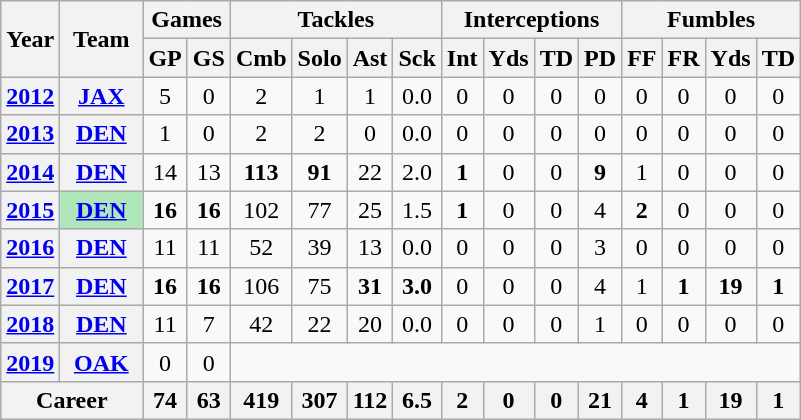<table class= "wikitable" style="text-align:center;">
<tr>
<th rowspan="2">Year</th>
<th rowspan="2">Team</th>
<th colspan="2">Games</th>
<th colspan="4">Tackles</th>
<th colspan="4">Interceptions</th>
<th colspan="4">Fumbles</th>
</tr>
<tr>
<th>GP</th>
<th>GS</th>
<th>Cmb</th>
<th>Solo</th>
<th>Ast</th>
<th>Sck</th>
<th>Int</th>
<th>Yds</th>
<th>TD</th>
<th>PD</th>
<th>FF</th>
<th>FR</th>
<th>Yds</th>
<th>TD</th>
</tr>
<tr>
<th><a href='#'>2012</a></th>
<th><a href='#'>JAX</a></th>
<td>5</td>
<td>0</td>
<td>2</td>
<td>1</td>
<td>1</td>
<td>0.0</td>
<td>0</td>
<td>0</td>
<td>0</td>
<td>0</td>
<td>0</td>
<td>0</td>
<td>0</td>
<td>0</td>
</tr>
<tr>
<th><a href='#'>2013</a></th>
<th><a href='#'>DEN</a></th>
<td>1</td>
<td>0</td>
<td>2</td>
<td>2</td>
<td>0</td>
<td>0.0</td>
<td>0</td>
<td>0</td>
<td>0</td>
<td>0</td>
<td>0</td>
<td>0</td>
<td>0</td>
<td>0</td>
</tr>
<tr>
<th><a href='#'>2014</a></th>
<th><a href='#'>DEN</a></th>
<td>14</td>
<td>13</td>
<td><strong>113</strong></td>
<td><strong>91</strong></td>
<td>22</td>
<td>2.0</td>
<td><strong>1</strong></td>
<td>0</td>
<td>0</td>
<td><strong>9</strong></td>
<td>1</td>
<td>0</td>
<td>0</td>
<td>0</td>
</tr>
<tr>
<th><a href='#'>2015</a></th>
<th style="background:#afe6ba; width:3em;"><a href='#'>DEN</a></th>
<td><strong>16</strong></td>
<td><strong>16</strong></td>
<td>102</td>
<td>77</td>
<td>25</td>
<td>1.5</td>
<td><strong>1</strong></td>
<td>0</td>
<td>0</td>
<td>4</td>
<td><strong>2</strong></td>
<td>0</td>
<td>0</td>
<td>0</td>
</tr>
<tr>
<th><a href='#'>2016</a></th>
<th><a href='#'>DEN</a></th>
<td>11</td>
<td>11</td>
<td>52</td>
<td>39</td>
<td>13</td>
<td>0.0</td>
<td>0</td>
<td>0</td>
<td>0</td>
<td>3</td>
<td>0</td>
<td>0</td>
<td>0</td>
<td>0</td>
</tr>
<tr>
<th><a href='#'>2017</a></th>
<th><a href='#'>DEN</a></th>
<td><strong>16</strong></td>
<td><strong>16</strong></td>
<td>106</td>
<td>75</td>
<td><strong>31</strong></td>
<td><strong>3.0</strong></td>
<td>0</td>
<td>0</td>
<td>0</td>
<td>4</td>
<td>1</td>
<td><strong>1</strong></td>
<td><strong>19</strong></td>
<td><strong>1</strong></td>
</tr>
<tr>
<th><a href='#'>2018</a></th>
<th><a href='#'>DEN</a></th>
<td>11</td>
<td>7</td>
<td>42</td>
<td>22</td>
<td>20</td>
<td>0.0</td>
<td>0</td>
<td>0</td>
<td>0</td>
<td>1</td>
<td>0</td>
<td>0</td>
<td>0</td>
<td>0</td>
</tr>
<tr>
<th><a href='#'>2019</a></th>
<th><a href='#'>OAK</a></th>
<td>0</td>
<td>0</td>
<td colspan="16"></td>
</tr>
<tr>
<th colspan="2">Career</th>
<th>74</th>
<th>63</th>
<th>419</th>
<th>307</th>
<th>112</th>
<th>6.5</th>
<th>2</th>
<th>0</th>
<th>0</th>
<th>21</th>
<th>4</th>
<th>1</th>
<th>19</th>
<th>1</th>
</tr>
</table>
